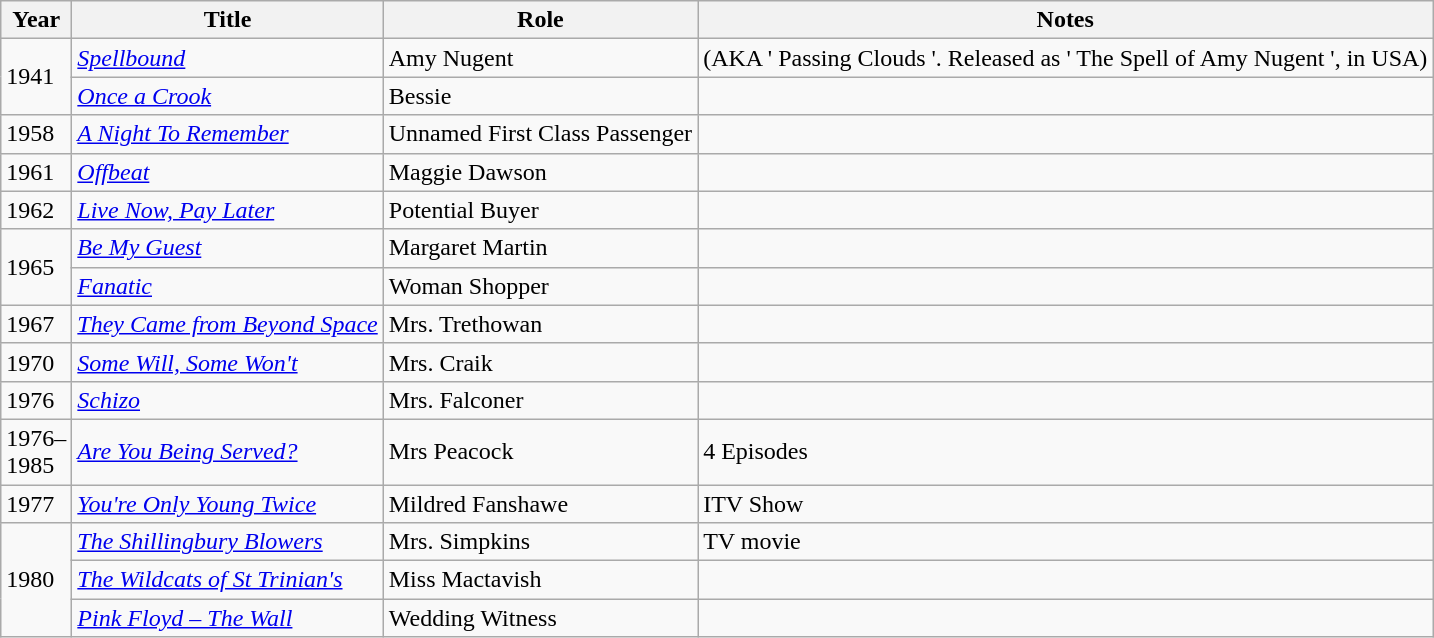<table class="wikitable sortable">
<tr>
<th>Year</th>
<th>Title</th>
<th>Role</th>
<th class="unsortable">Notes</th>
</tr>
<tr>
<td rowspan=2>1941</td>
<td><em><a href='#'>Spellbound</a></em></td>
<td>Amy Nugent</td>
<td>(AKA ' Passing Clouds '. Released as ' The Spell of Amy Nugent ', in USA)</td>
</tr>
<tr>
<td><em><a href='#'>Once a Crook</a></em></td>
<td>Bessie</td>
<td></td>
</tr>
<tr>
<td>1958</td>
<td><em><a href='#'>A Night To Remember</a></em></td>
<td>Unnamed First Class Passenger</td>
<td></td>
</tr>
<tr>
<td>1961</td>
<td><em><a href='#'>Offbeat</a></em></td>
<td>Maggie Dawson</td>
<td></td>
</tr>
<tr>
<td>1962</td>
<td><em><a href='#'>Live Now, Pay Later</a></em></td>
<td>Potential Buyer</td>
<td></td>
</tr>
<tr>
<td rowspan=2>1965</td>
<td><em><a href='#'>Be My Guest</a></em></td>
<td>Margaret Martin</td>
<td></td>
</tr>
<tr>
<td><em><a href='#'>Fanatic</a></em></td>
<td>Woman Shopper</td>
<td></td>
</tr>
<tr>
<td>1967</td>
<td><em><a href='#'>They Came from Beyond Space</a></em></td>
<td>Mrs. Trethowan</td>
<td></td>
</tr>
<tr>
<td>1970</td>
<td><em><a href='#'>Some Will, Some Won't</a></em></td>
<td>Mrs. Craik</td>
<td></td>
</tr>
<tr>
<td>1976</td>
<td><em><a href='#'>Schizo</a></em></td>
<td>Mrs. Falconer</td>
<td></td>
</tr>
<tr>
<td>1976–<br>1985</td>
<td><em><a href='#'>Are You Being Served?</a></em></td>
<td>Mrs Peacock</td>
<td>4 Episodes</td>
</tr>
<tr>
<td>1977</td>
<td><em><a href='#'>You're Only Young Twice</a></em></td>
<td>Mildred Fanshawe</td>
<td>ITV Show</td>
</tr>
<tr>
<td rowspan=3>1980</td>
<td><em><a href='#'>The Shillingbury Blowers</a></em></td>
<td>Mrs. Simpkins</td>
<td>TV movie</td>
</tr>
<tr>
<td><em><a href='#'>The Wildcats of St Trinian's</a></em></td>
<td>Miss Mactavish</td>
<td></td>
</tr>
<tr>
<td><em><a href='#'>Pink Floyd – The Wall</a></em></td>
<td>Wedding Witness</td>
<td></td>
</tr>
</table>
